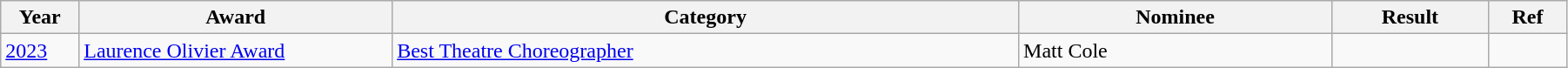<table class="wikitable" width="95%">
<tr>
<th width="5%">Year</th>
<th width="20%">Award</th>
<th width="40%">Category</th>
<th width="20%">Nominee</th>
<th width="10%">Result</th>
<th width="5%">Ref</th>
</tr>
<tr>
<td><a href='#'>2023</a></td>
<td><a href='#'>Laurence Olivier Award</a></td>
<td><a href='#'>Best Theatre Choreographer</a></td>
<td>Matt Cole</td>
<td></td>
<td></td>
</tr>
</table>
